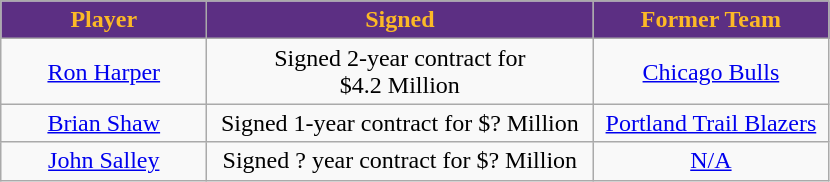<table class="wikitable sortable sortable">
<tr>
<th style="background:#5c2f83; color:#fcb926; width:130px;">Player</th>
<th style="background:#5c2f83; color:#fcb926; width:250px;">Signed</th>
<th style="background:#5c2f83; color:#fcb926; width:150px;">Former Team</th>
</tr>
<tr style="text-align: center">
<td><a href='#'>Ron Harper</a></td>
<td>Signed 2-year contract for $4.2 Million</td>
<td><a href='#'>Chicago Bulls</a></td>
</tr>
<tr style="text-align: center">
<td><a href='#'>Brian Shaw</a></td>
<td>Signed 1-year contract for $? Million</td>
<td><a href='#'>Portland Trail Blazers</a></td>
</tr>
<tr style="text-align: center">
<td><a href='#'>John Salley</a></td>
<td>Signed ? year contract for $? Million</td>
<td><a href='#'>N/A</a></td>
</tr>
</table>
